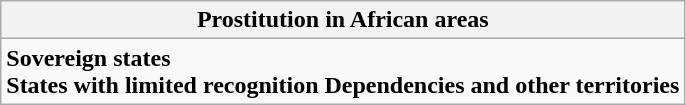<table class="wikitable">
<tr>
<th>Prostitution in African areas</th>
</tr>
<tr>
<td><strong>Sovereign states</strong><br>
<strong>States with limited recognition</strong>

<strong>Dependencies and other territories</strong>

<br></td>
</tr>
</table>
